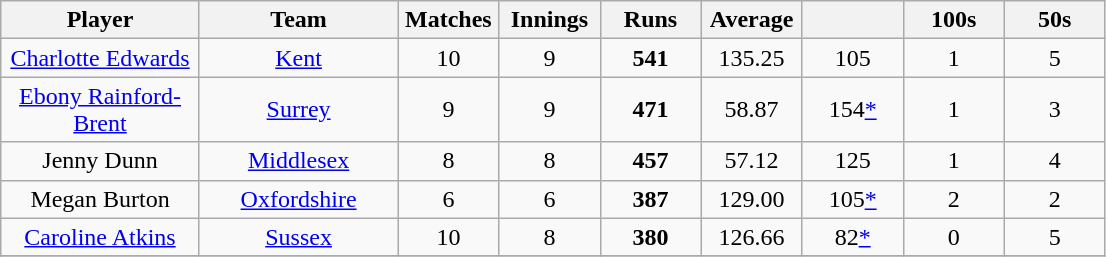<table class="wikitable" style="text-align:center;">
<tr>
<th width=125>Player</th>
<th width=125>Team</th>
<th width=60>Matches</th>
<th width=60>Innings</th>
<th width=60>Runs</th>
<th width=60>Average</th>
<th width=60></th>
<th width=60>100s</th>
<th width=60>50s</th>
</tr>
<tr>
<td><a href='#'>Charlotte Edwards</a></td>
<td><a href='#'>Kent</a></td>
<td>10</td>
<td>9</td>
<td><strong>541</strong></td>
<td>135.25</td>
<td>105</td>
<td>1</td>
<td>5</td>
</tr>
<tr>
<td><a href='#'>Ebony Rainford-Brent</a></td>
<td><a href='#'>Surrey</a></td>
<td>9</td>
<td>9</td>
<td><strong>471</strong></td>
<td>58.87</td>
<td>154<a href='#'>*</a></td>
<td>1</td>
<td>3</td>
</tr>
<tr>
<td>Jenny Dunn</td>
<td><a href='#'>Middlesex</a></td>
<td>8</td>
<td>8</td>
<td><strong>457</strong></td>
<td>57.12</td>
<td>125</td>
<td>1</td>
<td>4</td>
</tr>
<tr>
<td>Megan Burton</td>
<td><a href='#'>Oxfordshire</a></td>
<td>6</td>
<td>6</td>
<td><strong>387</strong></td>
<td>129.00</td>
<td>105<a href='#'>*</a></td>
<td>2</td>
<td>2</td>
</tr>
<tr>
<td><a href='#'>Caroline Atkins</a></td>
<td><a href='#'>Sussex</a></td>
<td>10</td>
<td>8</td>
<td><strong>380</strong></td>
<td>126.66</td>
<td>82<a href='#'>*</a></td>
<td>0</td>
<td>5</td>
</tr>
<tr>
</tr>
</table>
